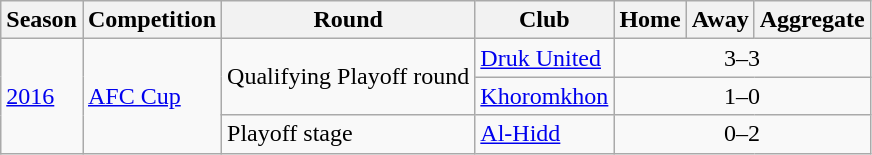<table class="wikitable">
<tr>
<th>Season</th>
<th>Competition</th>
<th>Round</th>
<th>Club</th>
<th>Home</th>
<th>Away</th>
<th>Aggregate</th>
</tr>
<tr>
<td rowspan="3"><a href='#'>2016</a></td>
<td rowspan="3"><a href='#'>AFC Cup</a></td>
<td rowspan="2">Qualifying Playoff round</td>
<td> <a href='#'>Druk United</a></td>
<td colspan=3; style="text-align:center;">3–3</td>
</tr>
<tr>
<td> <a href='#'>Khoromkhon</a></td>
<td colspan=3; style="text-align:center;">1–0</td>
</tr>
<tr>
<td rowspan="1">Playoff stage</td>
<td> <a href='#'>Al-Hidd</a></td>
<td colspan=3; style="text-align:center;">0–2</td>
</tr>
</table>
